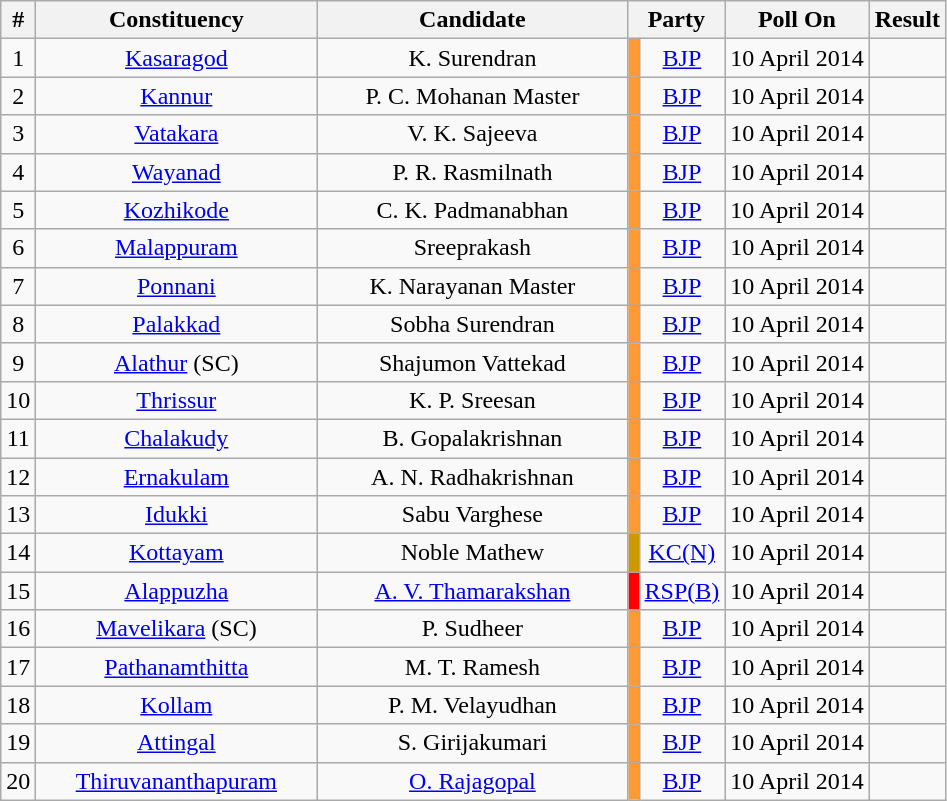<table class="wikitable sortable" style="text-align:center;">
<tr>
<th>#</th>
<th style="width:180px;">Constituency</th>
<th style="width:200px;">Candidate</th>
<th colspan="2">Party</th>
<th>Poll On</th>
<th>Result</th>
</tr>
<tr>
<td style="text-align:center;">1</td>
<td><a href='#'>Kasaragod</a></td>
<td>K. Surendran</td>
<td bgcolor=#FF9933></td>
<td><a href='#'>BJP</a></td>
<td>10 April 2014</td>
<td></td>
</tr>
<tr>
<td style="text-align:center;">2</td>
<td><a href='#'>Kannur</a></td>
<td>P. C. Mohanan Master</td>
<td bgcolor=#FF9933></td>
<td><a href='#'>BJP</a></td>
<td>10 April 2014</td>
<td></td>
</tr>
<tr>
<td style="text-align:center;">3</td>
<td><a href='#'>Vatakara</a></td>
<td>V. K. Sajeeva</td>
<td bgcolor=#FF9933></td>
<td><a href='#'>BJP</a></td>
<td>10 April 2014</td>
<td></td>
</tr>
<tr>
<td style="text-align:center;">4</td>
<td><a href='#'>Wayanad</a></td>
<td>P. R. Rasmilnath</td>
<td bgcolor=#FF9933></td>
<td><a href='#'>BJP</a></td>
<td>10 April 2014</td>
<td></td>
</tr>
<tr>
<td style="text-align:center;">5</td>
<td><a href='#'>Kozhikode</a></td>
<td>C. K. Padmanabhan</td>
<td bgcolor=#FF9933></td>
<td><a href='#'>BJP</a></td>
<td>10 April 2014</td>
<td></td>
</tr>
<tr>
<td style="text-align:center;">6</td>
<td><a href='#'>Malappuram</a></td>
<td>Sreeprakash</td>
<td bgcolor=#FF9933></td>
<td><a href='#'>BJP</a></td>
<td>10 April 2014</td>
<td></td>
</tr>
<tr>
<td style="text-align:center;">7</td>
<td><a href='#'>Ponnani</a></td>
<td>K. Narayanan Master</td>
<td bgcolor=#FF9933></td>
<td><a href='#'>BJP</a></td>
<td>10 April 2014</td>
<td></td>
</tr>
<tr>
<td style="text-align:center;">8</td>
<td><a href='#'>Palakkad</a></td>
<td>Sobha Surendran</td>
<td bgcolor=#FF9933></td>
<td><a href='#'>BJP</a></td>
<td>10 April 2014</td>
<td></td>
</tr>
<tr>
<td style="text-align:center;">9</td>
<td><a href='#'>Alathur</a> (SC)</td>
<td>Shajumon Vattekad</td>
<td bgcolor=#FF9933></td>
<td><a href='#'>BJP</a></td>
<td>10 April 2014</td>
<td></td>
</tr>
<tr>
<td style="text-align:center;">10</td>
<td><a href='#'>Thrissur</a></td>
<td>K. P. Sreesan</td>
<td bgcolor=#FF9933></td>
<td><a href='#'>BJP</a></td>
<td>10 April 2014</td>
<td></td>
</tr>
<tr>
<td style="text-align:center;">11</td>
<td><a href='#'>Chalakudy</a></td>
<td>B. Gopalakrishnan</td>
<td bgcolor=#FF9933></td>
<td><a href='#'>BJP</a></td>
<td>10 April 2014</td>
<td></td>
</tr>
<tr>
<td style="text-align:center;">12</td>
<td><a href='#'>Ernakulam</a></td>
<td>A. N. Radhakrishnan</td>
<td bgcolor=#FF9933></td>
<td><a href='#'>BJP</a></td>
<td>10 April 2014</td>
<td></td>
</tr>
<tr>
<td style="text-align:center;">13</td>
<td><a href='#'>Idukki</a></td>
<td>Sabu Varghese</td>
<td bgcolor=#FF9933></td>
<td><a href='#'>BJP</a></td>
<td>10 April 2014</td>
<td></td>
</tr>
<tr>
<td style="text-align:center;">14</td>
<td><a href='#'>Kottayam</a></td>
<td>Noble Mathew</td>
<td bgcolor=#CC9900></td>
<td><a href='#'>KC(N)</a></td>
<td>10 April 2014</td>
<td></td>
</tr>
<tr>
<td style="text-align:center;">15</td>
<td><a href='#'>Alappuzha</a></td>
<td><a href='#'>A. V. Thamarakshan</a></td>
<td bgcolor=red></td>
<td><a href='#'>RSP(B)</a></td>
<td>10 April 2014</td>
<td></td>
</tr>
<tr>
<td style="text-align:center;">16</td>
<td><a href='#'>Mavelikara</a> (SC)</td>
<td>P. Sudheer</td>
<td bgcolor=#FF9933></td>
<td><a href='#'>BJP</a></td>
<td>10 April 2014</td>
<td></td>
</tr>
<tr>
<td style="text-align:center;">17</td>
<td><a href='#'>Pathanamthitta</a></td>
<td>M. T. Ramesh</td>
<td bgcolor=#FF9933></td>
<td><a href='#'>BJP</a></td>
<td>10 April 2014</td>
<td></td>
</tr>
<tr>
<td style="text-align:center;">18</td>
<td><a href='#'>Kollam</a></td>
<td>P. M. Velayudhan</td>
<td bgcolor=#FF9933></td>
<td><a href='#'>BJP</a></td>
<td>10 April 2014</td>
<td></td>
</tr>
<tr>
<td style="text-align:center;">19</td>
<td><a href='#'>Attingal</a></td>
<td>S. Girijakumari</td>
<td bgcolor=#FF9933></td>
<td><a href='#'>BJP</a></td>
<td>10 April 2014</td>
<td></td>
</tr>
<tr>
<td style="text-align:center;">20</td>
<td><a href='#'>Thiruvananthapuram</a></td>
<td><a href='#'>O. Rajagopal</a></td>
<td bgcolor=#FF9933></td>
<td><a href='#'>BJP</a></td>
<td>10 April 2014</td>
<td></td>
</tr>
</table>
